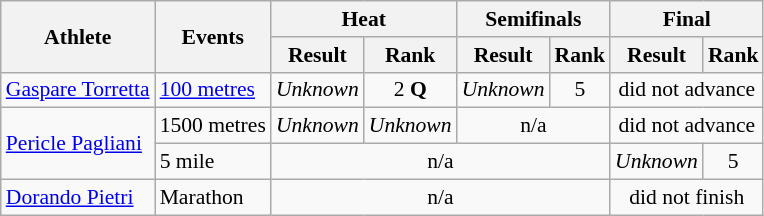<table class=wikitable style="font-size:90%">
<tr>
<th rowspan="2">Athlete</th>
<th rowspan="2">Events</th>
<th colspan="2">Heat</th>
<th colspan="2">Semifinals</th>
<th colspan="2">Final</th>
</tr>
<tr>
<th>Result</th>
<th>Rank</th>
<th>Result</th>
<th>Rank</th>
<th>Result</th>
<th>Rank</th>
</tr>
<tr>
<td><a href='#'>Gaspare Torretta</a></td>
<td><a href='#'>100 metres</a></td>
<td align="center"><em>Unknown</em></td>
<td align="center">2 <strong>Q</strong></td>
<td align="center"><em>Unknown</em></td>
<td align="center">5</td>
<td align="center" colspan=2>did not advance</td>
</tr>
<tr>
<td rowspan=2><a href='#'>Pericle Pagliani</a></td>
<td>1500 metres</td>
<td align="center"><em>Unknown</em></td>
<td align="center"><em>Unknown</em></td>
<td align="center" colspan=2>n/a</td>
<td align="center" colspan=2>did not advance</td>
</tr>
<tr>
<td>5 mile</td>
<td align="center" colspan=4>n/a</td>
<td align="center"><em>Unknown</em></td>
<td align="center">5</td>
</tr>
<tr>
<td><a href='#'>Dorando Pietri</a></td>
<td>Marathon</td>
<td align="center" colspan=4>n/a</td>
<td align="center" colspan=2>did not finish</td>
</tr>
</table>
